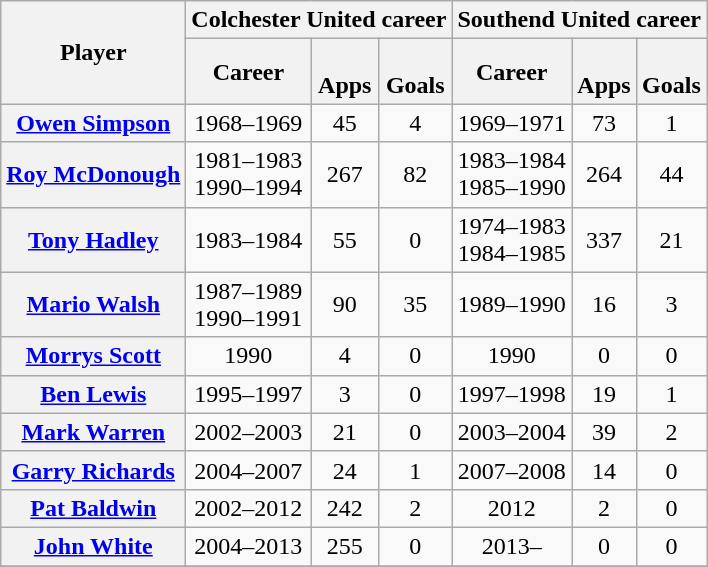<table class="wikitable plainrowheaders" style="text-align:center">
<tr>
<th rowspan="2" scope="col">Player</th>
<th colspan="3" scope="col">Colchester United career</th>
<th colspan="3" scope="col">Southend United career</th>
</tr>
<tr>
<th scope="col">Career</th>
<th scope="col"><br>Apps</th>
<th scope="col"><br>Goals</th>
<th scope="col">Career</th>
<th scope="col"><br>Apps</th>
<th scope="col"><br>Goals</th>
</tr>
<tr>
<th scope="row" align="left"> <a href='#'>Owen Simpson</a></th>
<td>1968–1969</td>
<td>45</td>
<td>4</td>
<td>1969–1971</td>
<td>73</td>
<td>1</td>
</tr>
<tr>
<th scope="row" align="left"> <a href='#'>Roy McDonough</a></th>
<td>1981–1983<br>1990–1994</td>
<td>267</td>
<td>82</td>
<td>1983–1984<br>1985–1990</td>
<td>264</td>
<td>44</td>
</tr>
<tr>
<th scope="row" align="left"> <a href='#'>Tony Hadley</a></th>
<td>1983–1984</td>
<td>55</td>
<td>0</td>
<td>1974–1983<br>1984–1985</td>
<td>337</td>
<td>21</td>
</tr>
<tr>
<th scope="row" align="left"> <a href='#'>Mario Walsh</a></th>
<td>1987–1989<br>1990–1991</td>
<td>90</td>
<td>35</td>
<td>1989–1990</td>
<td>16</td>
<td>3</td>
</tr>
<tr>
<th scope="row" align="left"> <a href='#'>Morrys Scott</a></th>
<td>1990</td>
<td>4</td>
<td>0</td>
<td>1990</td>
<td>0</td>
<td>0</td>
</tr>
<tr>
<th scope="row" align="left"> <a href='#'>Ben Lewis</a></th>
<td>1995–1997</td>
<td>3</td>
<td>0</td>
<td>1997–1998</td>
<td>19</td>
<td>1</td>
</tr>
<tr>
<th scope="row" align="left"> <a href='#'>Mark Warren</a></th>
<td>2002–2003</td>
<td>21</td>
<td>0</td>
<td>2003–2004</td>
<td>39</td>
<td>2</td>
</tr>
<tr>
<th scope="row" align="left"> <a href='#'>Garry Richards</a></th>
<td>2004–2007</td>
<td>24</td>
<td>1</td>
<td>2007–2008</td>
<td>14</td>
<td>0</td>
</tr>
<tr>
<th scope="row" align="left"> <a href='#'>Pat Baldwin</a></th>
<td>2002–2012</td>
<td>242</td>
<td>2</td>
<td>2012</td>
<td>2</td>
<td>0</td>
</tr>
<tr>
<th scope="row" align="left"> <a href='#'>John White</a></th>
<td>2004–2013</td>
<td>255</td>
<td>0</td>
<td>2013–</td>
<td>0</td>
<td>0</td>
</tr>
<tr>
</tr>
</table>
